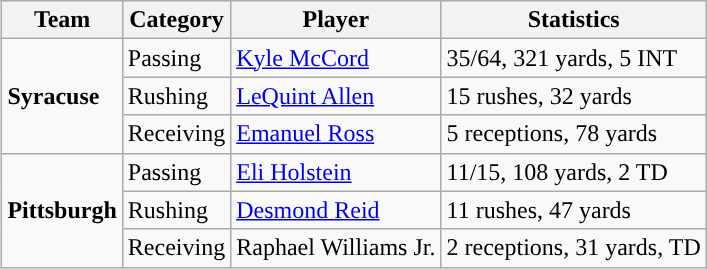<table class="wikitable" style="float: right;">
<tr>
<th>Team</th>
<th>Category</th>
<th>Player</th>
<th>Statistics</th>
</tr>
<tr>
<td rowspan=3><strong>Syracuse</strong></td>
<td>Passing</td>
<td><a href='#'>Kyle McCord</a></td>
<td>35/64, 321 yards, 5 INT</td>
</tr>
<tr>
<td>Rushing</td>
<td><a href='#'>LeQuint Allen</a></td>
<td>15 rushes, 32 yards</td>
</tr>
<tr>
<td>Receiving</td>
<td><a href='#'>Emanuel Ross</a></td>
<td>5 receptions, 78 yards</td>
</tr>
<tr>
<td rowspan=3><strong>Pittsburgh</strong></td>
<td>Passing</td>
<td><a href='#'>Eli Holstein</a></td>
<td>11/15, 108 yards, 2 TD</td>
</tr>
<tr>
<td>Rushing</td>
<td><a href='#'>Desmond Reid</a></td>
<td>11 rushes, 47 yards</td>
</tr>
<tr>
<td>Receiving</td>
<td>Raphael Williams Jr.</td>
<td>2 receptions, 31 yards, TD</td>
</tr>
</table>
